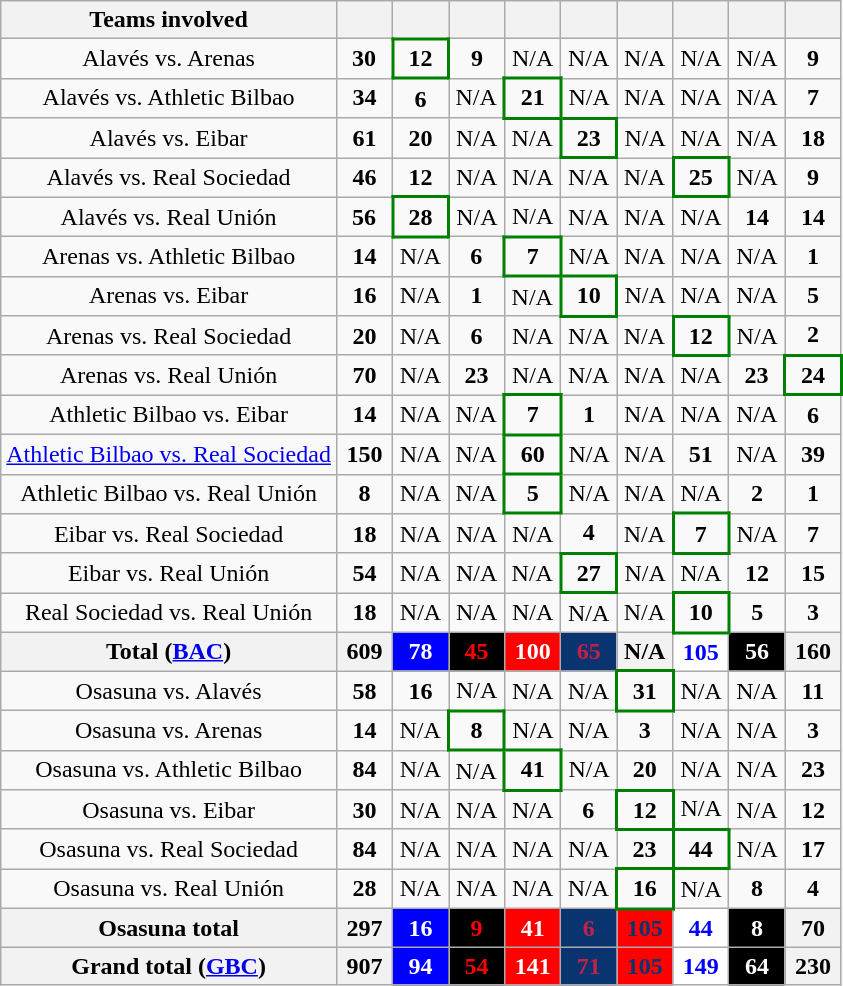<table class="wikitable sortable" style="text-align:center">
<tr>
<th>Teams involved</th>
<th width=30></th>
<th width=30></th>
<th width=30></th>
<th width=30></th>
<th width=30></th>
<th width=30></th>
<th width=30></th>
<th width=30></th>
<th width=30></th>
</tr>
<tr>
<td>Alavés vs. Arenas</td>
<td><strong>30</strong></td>
<td style="border: 2px solid green"><strong>12</strong></td>
<td><strong>9</strong></td>
<td>N/A</td>
<td>N/A</td>
<td>N/A</td>
<td>N/A</td>
<td>N/A</td>
<td><strong>9</strong></td>
</tr>
<tr>
<td>Alavés vs. Athletic Bilbao</td>
<td><strong>34</strong></td>
<td><strong>6</strong></td>
<td>N/A</td>
<td style="border: 2px solid green"><strong>21</strong></td>
<td>N/A</td>
<td>N/A</td>
<td>N/A</td>
<td>N/A</td>
<td><strong>7</strong></td>
</tr>
<tr>
<td>Alavés vs. Eibar</td>
<td><strong>61</strong></td>
<td><strong>20</strong></td>
<td>N/A</td>
<td>N/A</td>
<td style="border: 2px solid green"><strong>23</strong></td>
<td>N/A</td>
<td>N/A</td>
<td>N/A</td>
<td><strong>18</strong></td>
</tr>
<tr>
<td>Alavés vs. Real Sociedad</td>
<td><strong>46</strong></td>
<td><strong>12</strong></td>
<td>N/A</td>
<td>N/A</td>
<td>N/A</td>
<td>N/A</td>
<td style="border: 2px solid green"><strong>25</strong></td>
<td>N/A</td>
<td><strong>9</strong></td>
</tr>
<tr>
<td>Alavés vs. Real Unión</td>
<td><strong>56</strong></td>
<td style="border: 2px solid green"><strong>28</strong></td>
<td>N/A</td>
<td>N/A</td>
<td>N/A</td>
<td>N/A</td>
<td>N/A</td>
<td><strong>14</strong></td>
<td><strong>14</strong></td>
</tr>
<tr>
<td>Arenas vs. Athletic Bilbao</td>
<td><strong>14</strong></td>
<td>N/A</td>
<td><strong>6</strong></td>
<td style="border: 2px solid green"><strong>7</strong></td>
<td>N/A</td>
<td>N/A</td>
<td>N/A</td>
<td>N/A</td>
<td><strong>1</strong></td>
</tr>
<tr>
<td>Arenas vs. Eibar</td>
<td><strong>16</strong></td>
<td>N/A</td>
<td><strong>1</strong></td>
<td>N/A</td>
<td style="border: 2px solid green"><strong>10</strong></td>
<td>N/A</td>
<td>N/A</td>
<td>N/A</td>
<td><strong>5</strong></td>
</tr>
<tr>
<td>Arenas vs. Real Sociedad</td>
<td><strong>20</strong></td>
<td>N/A</td>
<td><strong>6</strong></td>
<td>N/A</td>
<td>N/A</td>
<td>N/A</td>
<td style="border: 2px solid green"><strong>12</strong></td>
<td>N/A</td>
<td><strong>2</strong></td>
</tr>
<tr>
<td>Arenas vs. Real Unión</td>
<td><strong>70</strong></td>
<td>N/A</td>
<td><strong>23</strong></td>
<td>N/A</td>
<td>N/A</td>
<td>N/A</td>
<td>N/A</td>
<td><strong>23</strong></td>
<td style="border: 2px solid green"><strong>24</strong></td>
</tr>
<tr>
<td>Athletic Bilbao vs. Eibar</td>
<td><strong>14</strong></td>
<td>N/A</td>
<td>N/A</td>
<td style="border: 2px solid green"><strong>7</strong></td>
<td><strong>1</strong></td>
<td>N/A</td>
<td>N/A</td>
<td>N/A</td>
<td><strong>6</strong></td>
</tr>
<tr>
<td><a href='#'>Athletic Bilbao vs. Real Sociedad</a></td>
<td><strong>150</strong></td>
<td>N/A</td>
<td>N/A</td>
<td style="border: 2px solid green"><strong>60</strong></td>
<td>N/A</td>
<td>N/A</td>
<td><strong>51</strong></td>
<td>N/A</td>
<td><strong>39</strong></td>
</tr>
<tr>
<td>Athletic Bilbao vs. Real Unión</td>
<td><strong>8</strong></td>
<td>N/A</td>
<td>N/A</td>
<td style="border: 2px solid green"><strong>5</strong></td>
<td>N/A</td>
<td>N/A</td>
<td>N/A</td>
<td><strong>2</strong></td>
<td><strong>1</strong></td>
</tr>
<tr>
<td>Eibar vs. Real Sociedad</td>
<td><strong>18</strong></td>
<td>N/A</td>
<td>N/A</td>
<td>N/A</td>
<td><strong>4</strong></td>
<td>N/A</td>
<td style="border: 2px solid green"><strong>7</strong></td>
<td>N/A</td>
<td><strong>7</strong></td>
</tr>
<tr>
<td>Eibar vs. Real Unión</td>
<td><strong>54</strong></td>
<td>N/A</td>
<td>N/A</td>
<td>N/A</td>
<td style="border: 2px solid green"><strong>27</strong></td>
<td>N/A</td>
<td>N/A</td>
<td><strong>12</strong></td>
<td><strong>15</strong></td>
</tr>
<tr>
<td>Real Sociedad vs. Real Unión</td>
<td><strong>18</strong></td>
<td>N/A</td>
<td>N/A</td>
<td>N/A</td>
<td>N/A</td>
<td>N/A</td>
<td style="border: 2px solid green"><strong>10</strong></td>
<td><strong>5</strong></td>
<td><strong>3</strong></td>
</tr>
<tr>
<th>Total (<a href='#'>BAC</a>)</th>
<th>609</th>
<th style="text-align:center; color:#FFFFFF; background:#0000FF;">78</th>
<th style="text-align:center; color:#FF0000; background:#000000;">45</th>
<th style="text-align:center; color:#FFFFFF; background:#FF0000;">100</th>
<th style="text-align:center; color:#C32148; background:#0a346f;">65</th>
<th>N/A</th>
<th style="text-align:center; color:#0000FF; background:#FFFFFF;">105</th>
<th style="text-align:center; color:#FFFFFF; background:#000000;">56</th>
<th>160</th>
</tr>
<tr>
<td>Osasuna vs. Alavés</td>
<td><strong>58</strong></td>
<td><strong>16</strong></td>
<td>N/A</td>
<td>N/A</td>
<td>N/A</td>
<td style="border: 2px solid green"><strong>31</strong></td>
<td>N/A</td>
<td>N/A</td>
<td><strong>11</strong></td>
</tr>
<tr>
<td>Osasuna vs. Arenas</td>
<td><strong>14</strong></td>
<td>N/A</td>
<td style="border: 2px solid green"><strong>8</strong></td>
<td>N/A</td>
<td>N/A</td>
<td><strong>3</strong></td>
<td>N/A</td>
<td>N/A</td>
<td><strong>3</strong></td>
</tr>
<tr>
<td>Osasuna vs. Athletic Bilbao</td>
<td><strong>84</strong></td>
<td>N/A</td>
<td>N/A</td>
<td style="border: 2px solid green"><strong>41</strong></td>
<td>N/A</td>
<td><strong>20</strong></td>
<td>N/A</td>
<td>N/A</td>
<td><strong>23</strong></td>
</tr>
<tr>
<td>Osasuna vs. Eibar</td>
<td><strong>30</strong></td>
<td>N/A</td>
<td>N/A</td>
<td>N/A</td>
<td><strong>6</strong></td>
<td style="border: 2px solid green"><strong>12</strong></td>
<td>N/A</td>
<td>N/A</td>
<td><strong>12</strong></td>
</tr>
<tr>
<td>Osasuna vs. Real Sociedad</td>
<td><strong>84</strong></td>
<td>N/A</td>
<td>N/A</td>
<td>N/A</td>
<td>N/A</td>
<td><strong>23</strong></td>
<td style="border: 2px solid green"><strong>44</strong></td>
<td>N/A</td>
<td><strong>17</strong></td>
</tr>
<tr>
<td>Osasuna vs. Real Unión</td>
<td><strong>28</strong></td>
<td>N/A</td>
<td>N/A</td>
<td>N/A</td>
<td>N/A</td>
<td style="border: 2px solid green"><strong>16</strong></td>
<td>N/A</td>
<td><strong>8</strong></td>
<td><strong>4</strong></td>
</tr>
<tr>
<th>Osasuna total</th>
<th>297</th>
<th style="text-align:center; color:#FFFFFF; background:#0000FF;">16</th>
<th style="text-align:center; color:#FF0000; background:#000000;">9</th>
<th style="text-align:center; color:#FFFFFF; background:#FF0000;">41</th>
<th style="text-align:center; color:#C32148; background:#0a346f;">6</th>
<th style="text-align:center; color:#0a346f; background:#FF0000;">105</th>
<th style="text-align:center; color:#0000FF; background:#FFFFFF;">44</th>
<th style="text-align:center; color:#FFFFFF; background:#000000;">8</th>
<th>70</th>
</tr>
<tr>
<th>Grand total (<a href='#'>GBC</a>)</th>
<th>907</th>
<th style="text-align:center; color:#FFFFFF; background:#0000FF;">94</th>
<th style="text-align:center; color:#FF0000; background:#000000;">54</th>
<th style="text-align:center; color:#FFFFFF; background:#FF0000;">141</th>
<th style="text-align:center; color:#C32148; background:#0a346f;">71</th>
<th style="text-align:center; color:#0a346f; background:#FF0000;">105</th>
<th style="text-align:center; color:#0000FF; background:#FFFFFF;">149</th>
<th style="text-align:center; color:#FFFFFF; background:#000000;">64</th>
<th>230</th>
</tr>
</table>
